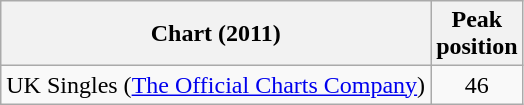<table class="wikitable sortable">
<tr>
<th>Chart (2011)</th>
<th>Peak<br>position</th>
</tr>
<tr>
<td>UK Singles (<a href='#'>The Official Charts Company</a>)</td>
<td align="center">46</td>
</tr>
</table>
